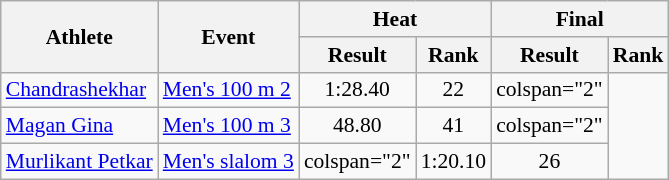<table class=wikitable style="font-size:90%">
<tr>
<th rowspan="2">Athlete</th>
<th rowspan="2">Event</th>
<th colspan="2">Heat</th>
<th colspan="2">Final</th>
</tr>
<tr>
<th>Result</th>
<th>Rank</th>
<th>Result</th>
<th>Rank</th>
</tr>
<tr>
<td><a href='#'>Chandrashekhar</a></td>
<td><a href='#'>Men's 100 m 2</a></td>
<td style="text-align:center;">1:28.40</td>
<td style="text-align:center;">22</td>
<td>colspan="2" </td>
</tr>
<tr>
<td><a href='#'>Magan Gina</a></td>
<td><a href='#'>Men's 100 m 3</a></td>
<td style="text-align:center;">48.80</td>
<td style="text-align:center;">41</td>
<td>colspan="2" </td>
</tr>
<tr>
<td><a href='#'>Murlikant Petkar</a></td>
<td><a href='#'>Men's slalom 3</a></td>
<td>colspan="2" </td>
<td style="text-align:center;">1:20.10</td>
<td style="text-align:center;">26</td>
</tr>
</table>
